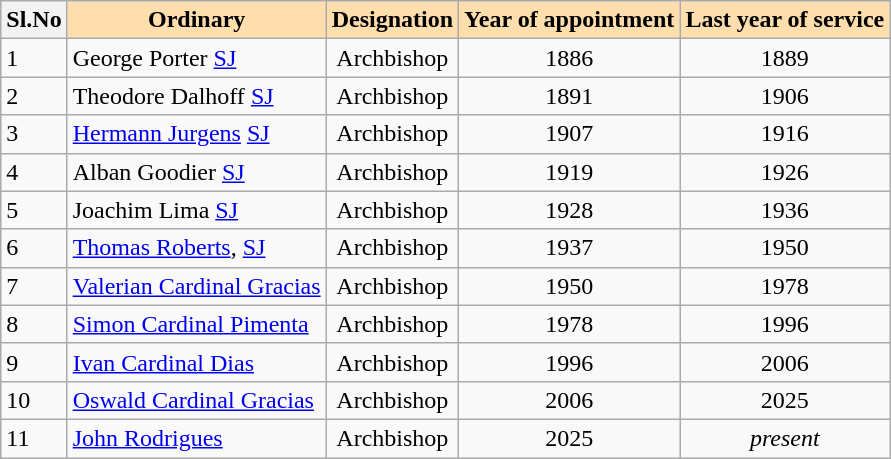<table class="wikitable">
<tr>
<th>Sl.No</th>
<th style="background: #ffdead;">Ordinary</th>
<th style="background: #ffdead;">Designation</th>
<th style="background: #ffdead;">Year of appointment</th>
<th style="background: #ffdead;">Last year of service</th>
</tr>
<tr>
<td>1</td>
<td>George Porter <a href='#'>SJ</a></td>
<td align="center">Archbishop</td>
<td align="center">1886</td>
<td align="center">1889</td>
</tr>
<tr>
<td>2</td>
<td>Theodore Dalhoff <a href='#'>SJ</a></td>
<td align="center">Archbishop</td>
<td align="center">1891</td>
<td align="center">1906</td>
</tr>
<tr>
<td>3</td>
<td><a href='#'>Hermann Jurgens</a> <a href='#'>SJ</a></td>
<td align="center">Archbishop</td>
<td align="center">1907</td>
<td align="center">1916</td>
</tr>
<tr>
<td>4</td>
<td>Alban Goodier <a href='#'>SJ</a></td>
<td align="center">Archbishop</td>
<td align="center">1919</td>
<td align="center">1926</td>
</tr>
<tr>
<td>5</td>
<td>Joachim Lima <a href='#'>SJ</a></td>
<td align="center">Archbishop</td>
<td align="center">1928</td>
<td align="center">1936</td>
</tr>
<tr>
<td>6</td>
<td><a href='#'>Thomas Roberts</a>, <a href='#'>SJ</a></td>
<td align="center">Archbishop</td>
<td align="center">1937</td>
<td align="center">1950</td>
</tr>
<tr>
<td>7</td>
<td><a href='#'>Valerian Cardinal Gracias</a></td>
<td align="center">Archbishop</td>
<td align="center">1950</td>
<td align="center">1978</td>
</tr>
<tr>
<td>8</td>
<td><a href='#'>Simon Cardinal Pimenta</a></td>
<td align="center">Archbishop</td>
<td align="center">1978</td>
<td align="center">1996</td>
</tr>
<tr>
<td>9</td>
<td><a href='#'>Ivan Cardinal Dias</a></td>
<td align="center">Archbishop</td>
<td align="center">1996</td>
<td align="center">2006</td>
</tr>
<tr>
<td>10</td>
<td><a href='#'>Oswald Cardinal Gracias</a></td>
<td align="center">Archbishop</td>
<td align="center">2006</td>
<td align="center">2025</td>
</tr>
<tr>
<td>11</td>
<td><a href='#'>John Rodrigues</a></td>
<td align="center">Archbishop</td>
<td align="center">2025</td>
<td align="center"><em>present</em></td>
</tr>
</table>
